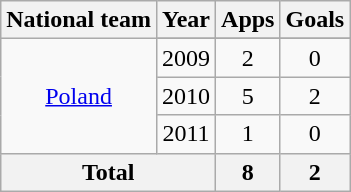<table class="wikitable" style="text-align:center">
<tr>
<th>National team</th>
<th>Year</th>
<th>Apps</th>
<th>Goals</th>
</tr>
<tr>
<td rowspan=4><a href='#'>Poland</a></td>
</tr>
<tr>
<td>2009</td>
<td>2</td>
<td>0</td>
</tr>
<tr>
<td>2010</td>
<td>5</td>
<td>2</td>
</tr>
<tr>
<td>2011</td>
<td>1</td>
<td>0</td>
</tr>
<tr>
<th colspan="2">Total</th>
<th>8</th>
<th>2</th>
</tr>
</table>
